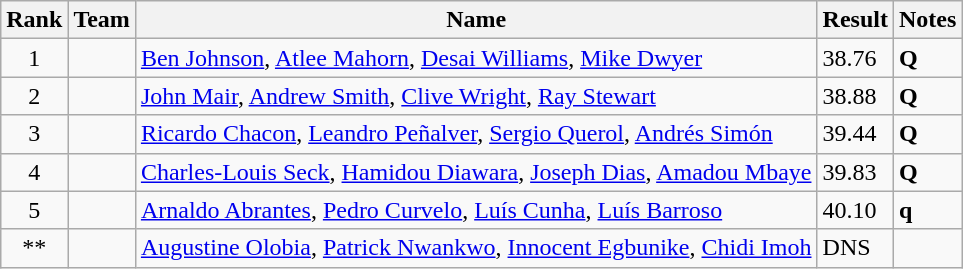<table class="sortable wikitable">
<tr>
<th>Rank</th>
<th>Team</th>
<th>Name</th>
<th>Result</th>
<th>Notes</th>
</tr>
<tr>
<td align="center">1</td>
<td></td>
<td><a href='#'>Ben Johnson</a>, <a href='#'>Atlee Mahorn</a>, <a href='#'>Desai Williams</a>, <a href='#'>Mike Dwyer</a></td>
<td>38.76</td>
<td><strong>Q</strong></td>
</tr>
<tr>
<td align="center">2</td>
<td></td>
<td><a href='#'>John Mair</a>, <a href='#'>Andrew Smith</a>, <a href='#'>Clive Wright</a>, <a href='#'>Ray Stewart</a></td>
<td>38.88</td>
<td><strong>Q</strong></td>
</tr>
<tr>
<td align="center">3</td>
<td></td>
<td><a href='#'>Ricardo Chacon</a>, <a href='#'>Leandro Peñalver</a>, <a href='#'>Sergio Querol</a>, <a href='#'>Andrés Simón</a></td>
<td>39.44</td>
<td><strong>Q</strong></td>
</tr>
<tr>
<td align="center">4</td>
<td></td>
<td><a href='#'>Charles-Louis Seck</a>, <a href='#'>Hamidou Diawara</a>, <a href='#'>Joseph Dias</a>, <a href='#'>Amadou Mbaye</a></td>
<td>39.83</td>
<td><strong>Q</strong></td>
</tr>
<tr>
<td align="center">5</td>
<td></td>
<td><a href='#'>Arnaldo Abrantes</a>, <a href='#'>Pedro Curvelo</a>, <a href='#'>Luís Cunha</a>, <a href='#'>Luís Barroso</a></td>
<td>40.10</td>
<td><strong>q</strong></td>
</tr>
<tr>
<td align="center">**</td>
<td></td>
<td><a href='#'>Augustine Olobia</a>, <a href='#'>Patrick Nwankwo</a>, <a href='#'>Innocent Egbunike</a>, <a href='#'>Chidi Imoh</a></td>
<td>DNS</td>
<td></td>
</tr>
</table>
